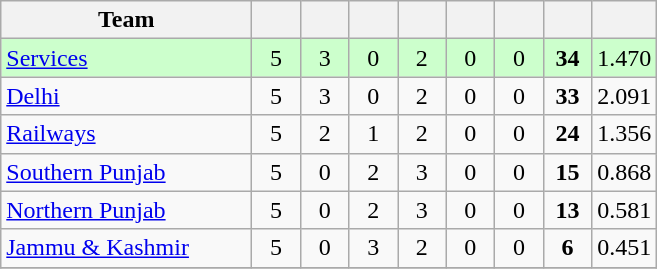<table class="wikitable" style="text-align:center">
<tr>
<th style="width:160px">Team</th>
<th style="width:25px"></th>
<th style="width:25px"></th>
<th style="width:25px"></th>
<th style="width:25px"></th>
<th style="width:25px"></th>
<th style="width:25px"></th>
<th style="width:25px"></th>
<th style="width:25px;"></th>
</tr>
<tr style="background:#cfc;">
<td style="text-align:left"><a href='#'>Services</a></td>
<td>5</td>
<td>3</td>
<td>0</td>
<td>2</td>
<td>0</td>
<td>0</td>
<td><strong>34</strong></td>
<td>1.470</td>
</tr>
<tr>
<td style="text-align:left"><a href='#'>Delhi</a></td>
<td>5</td>
<td>3</td>
<td>0</td>
<td>2</td>
<td>0</td>
<td>0</td>
<td><strong>33</strong></td>
<td>2.091</td>
</tr>
<tr>
<td style="text-align:left"><a href='#'>Railways</a></td>
<td>5</td>
<td>2</td>
<td>1</td>
<td>2</td>
<td>0</td>
<td>0</td>
<td><strong>24</strong></td>
<td>1.356</td>
</tr>
<tr>
<td style="text-align:left"><a href='#'>Southern Punjab</a></td>
<td>5</td>
<td>0</td>
<td>2</td>
<td>3</td>
<td>0</td>
<td>0</td>
<td><strong>15</strong></td>
<td>0.868</td>
</tr>
<tr>
<td style="text-align:left"><a href='#'>Northern Punjab</a></td>
<td>5</td>
<td>0</td>
<td>2</td>
<td>3</td>
<td>0</td>
<td>0</td>
<td><strong>13</strong></td>
<td>0.581</td>
</tr>
<tr>
<td style="text-align:left"><a href='#'>Jammu & Kashmir</a></td>
<td>5</td>
<td>0</td>
<td>3</td>
<td>2</td>
<td>0</td>
<td>0</td>
<td><strong>6</strong></td>
<td>0.451</td>
</tr>
<tr>
</tr>
</table>
